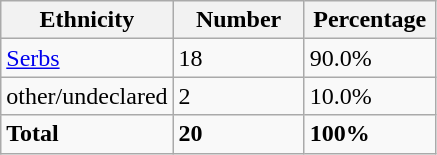<table class="wikitable">
<tr>
<th width="100px">Ethnicity</th>
<th width="80px">Number</th>
<th width="80px">Percentage</th>
</tr>
<tr>
<td><a href='#'>Serbs</a></td>
<td>18</td>
<td>90.0%</td>
</tr>
<tr>
<td>other/undeclared</td>
<td>2</td>
<td>10.0%</td>
</tr>
<tr>
<td><strong>Total</strong></td>
<td><strong>20</strong></td>
<td><strong>100%</strong></td>
</tr>
</table>
